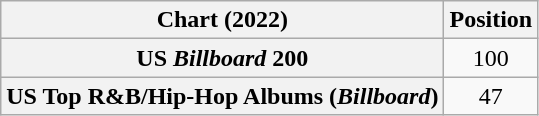<table class="wikitable sortable plainrowheaders" style="text-align:center">
<tr>
<th scope="col">Chart (2022)</th>
<th scope="col">Position</th>
</tr>
<tr>
<th scope="row">US <em>Billboard</em> 200</th>
<td>100</td>
</tr>
<tr>
<th scope="row">US Top R&B/Hip-Hop Albums (<em>Billboard</em>)</th>
<td>47</td>
</tr>
</table>
